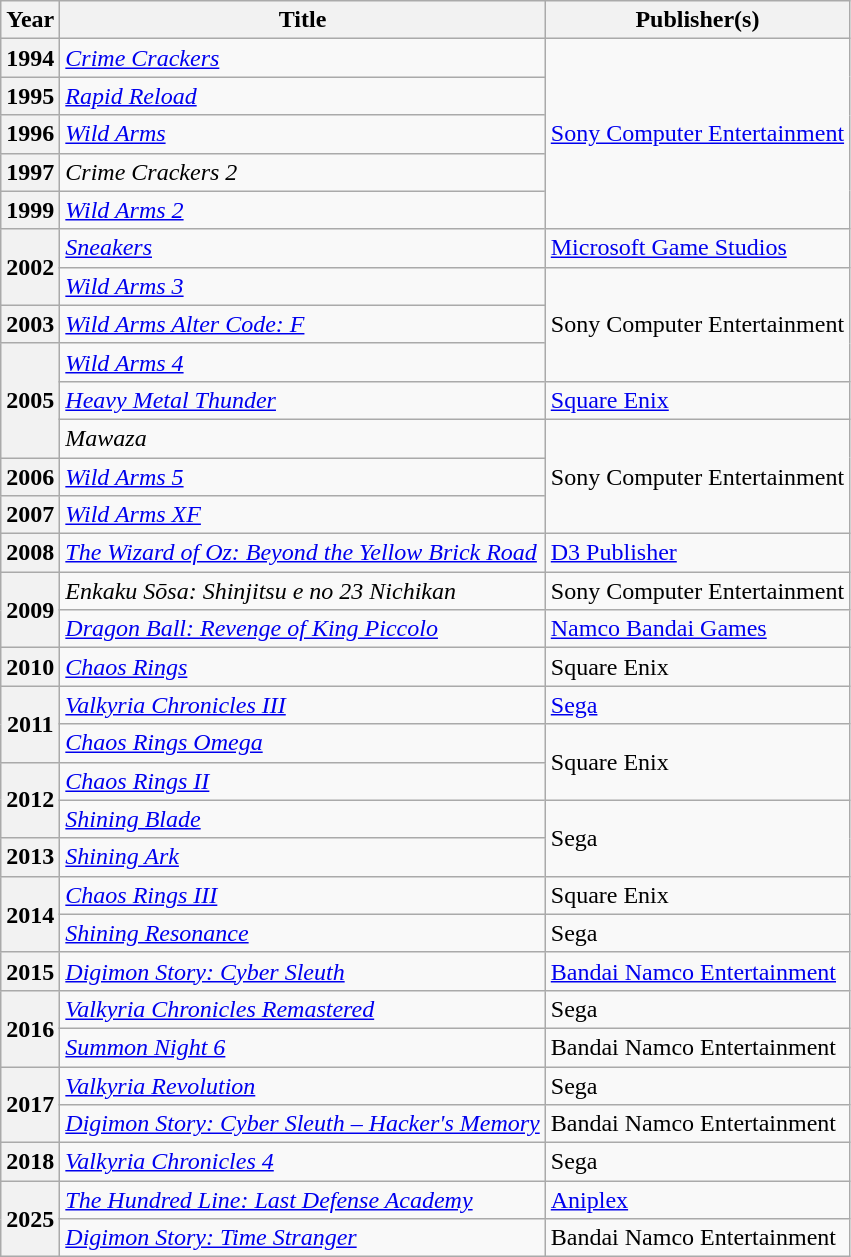<table class="wikitable sortable">
<tr>
<th>Year</th>
<th>Title</th>
<th>Publisher(s)</th>
</tr>
<tr>
<th>1994</th>
<td><em><a href='#'>Crime Crackers</a></em></td>
<td rowspan="5"><a href='#'>Sony Computer Entertainment</a></td>
</tr>
<tr>
<th>1995</th>
<td><em><a href='#'>Rapid Reload</a></em></td>
</tr>
<tr>
<th>1996</th>
<td><em><a href='#'>Wild Arms</a></em></td>
</tr>
<tr>
<th>1997</th>
<td><em>Crime Crackers 2</em></td>
</tr>
<tr>
<th>1999</th>
<td><em><a href='#'>Wild Arms 2</a></em></td>
</tr>
<tr>
<th rowspan="2">2002</th>
<td><em><a href='#'>Sneakers</a></em></td>
<td><a href='#'>Microsoft Game Studios</a></td>
</tr>
<tr>
<td><em><a href='#'>Wild Arms 3</a></em></td>
<td rowspan="3">Sony Computer Entertainment</td>
</tr>
<tr>
<th>2003</th>
<td><em><a href='#'>Wild Arms Alter Code: F</a></em></td>
</tr>
<tr>
<th rowspan="3">2005</th>
<td><em><a href='#'>Wild Arms 4</a></em></td>
</tr>
<tr>
<td><em><a href='#'>Heavy Metal Thunder</a></em></td>
<td><a href='#'>Square Enix</a></td>
</tr>
<tr>
<td><em>Mawaza</em></td>
<td rowspan="3">Sony Computer Entertainment</td>
</tr>
<tr>
<th>2006</th>
<td><em><a href='#'>Wild Arms 5</a></em></td>
</tr>
<tr>
<th>2007</th>
<td><em><a href='#'>Wild Arms XF</a></em></td>
</tr>
<tr>
<th>2008</th>
<td><em><a href='#'>The Wizard of Oz: Beyond the Yellow Brick Road</a></em></td>
<td><a href='#'>D3 Publisher</a></td>
</tr>
<tr>
<th rowspan="2">2009</th>
<td><em>Enkaku Sōsa: Shinjitsu e no 23 Nichikan</em></td>
<td>Sony Computer Entertainment</td>
</tr>
<tr>
<td><em><a href='#'>Dragon Ball: Revenge of King Piccolo</a></em></td>
<td><a href='#'>Namco Bandai Games</a></td>
</tr>
<tr>
<th>2010</th>
<td><em><a href='#'>Chaos Rings</a></em></td>
<td>Square Enix</td>
</tr>
<tr>
<th rowspan="2">2011</th>
<td><em><a href='#'>Valkyria Chronicles III</a></em></td>
<td><a href='#'>Sega</a></td>
</tr>
<tr>
<td><em><a href='#'>Chaos Rings Omega</a></em></td>
<td rowspan="2">Square Enix</td>
</tr>
<tr>
<th rowspan="2">2012</th>
<td><em><a href='#'>Chaos Rings II</a></em></td>
</tr>
<tr>
<td><em><a href='#'>Shining Blade</a></em></td>
<td rowspan="2">Sega</td>
</tr>
<tr>
<th>2013</th>
<td><em><a href='#'>Shining Ark</a></em></td>
</tr>
<tr>
<th rowspan="2">2014</th>
<td><em><a href='#'>Chaos Rings III</a></em></td>
<td>Square Enix</td>
</tr>
<tr>
<td><em><a href='#'>Shining Resonance</a></em></td>
<td>Sega</td>
</tr>
<tr>
<th>2015</th>
<td><em><a href='#'>Digimon Story: Cyber Sleuth</a></em></td>
<td><a href='#'>Bandai Namco Entertainment</a></td>
</tr>
<tr>
<th rowspan="2">2016</th>
<td><em><a href='#'>Valkyria Chronicles Remastered</a></em></td>
<td>Sega</td>
</tr>
<tr>
<td><em><a href='#'>Summon Night 6</a></em></td>
<td>Bandai Namco Entertainment</td>
</tr>
<tr>
<th rowspan="2">2017</th>
<td><em><a href='#'>Valkyria Revolution</a></em></td>
<td>Sega</td>
</tr>
<tr>
<td><em><a href='#'>Digimon Story: Cyber Sleuth – Hacker's Memory</a></em></td>
<td>Bandai Namco Entertainment</td>
</tr>
<tr>
<th>2018</th>
<td><em><a href='#'>Valkyria Chronicles 4</a></em></td>
<td>Sega</td>
</tr>
<tr>
<th rowspan="2">2025</th>
<td><em><a href='#'>The Hundred Line: Last Defense Academy</a></em></td>
<td><a href='#'>Aniplex</a></td>
</tr>
<tr>
<td><em><a href='#'>Digimon Story: Time Stranger</a></em></td>
<td>Bandai Namco Entertainment</td>
</tr>
</table>
